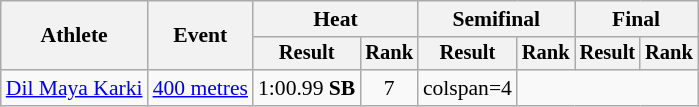<table class="wikitable" style="font-size:90%">
<tr>
<th rowspan="2">Athlete</th>
<th rowspan="2">Event</th>
<th colspan="2">Heat</th>
<th colspan="2">Semifinal</th>
<th colspan="2">Final</th>
</tr>
<tr style="font-size:95%">
<th>Result</th>
<th>Rank</th>
<th>Result</th>
<th>Rank</th>
<th>Result</th>
<th>Rank</th>
</tr>
<tr style=text-align:center>
<td style=text-align:left><a href='#'>Dil Maya Karki</a></td>
<td style=text-align:left><a href='#'>400 metres</a></td>
<td>1:00.99 <strong>SB</strong></td>
<td>7</td>
<td>colspan=4 </td>
</tr>
</table>
